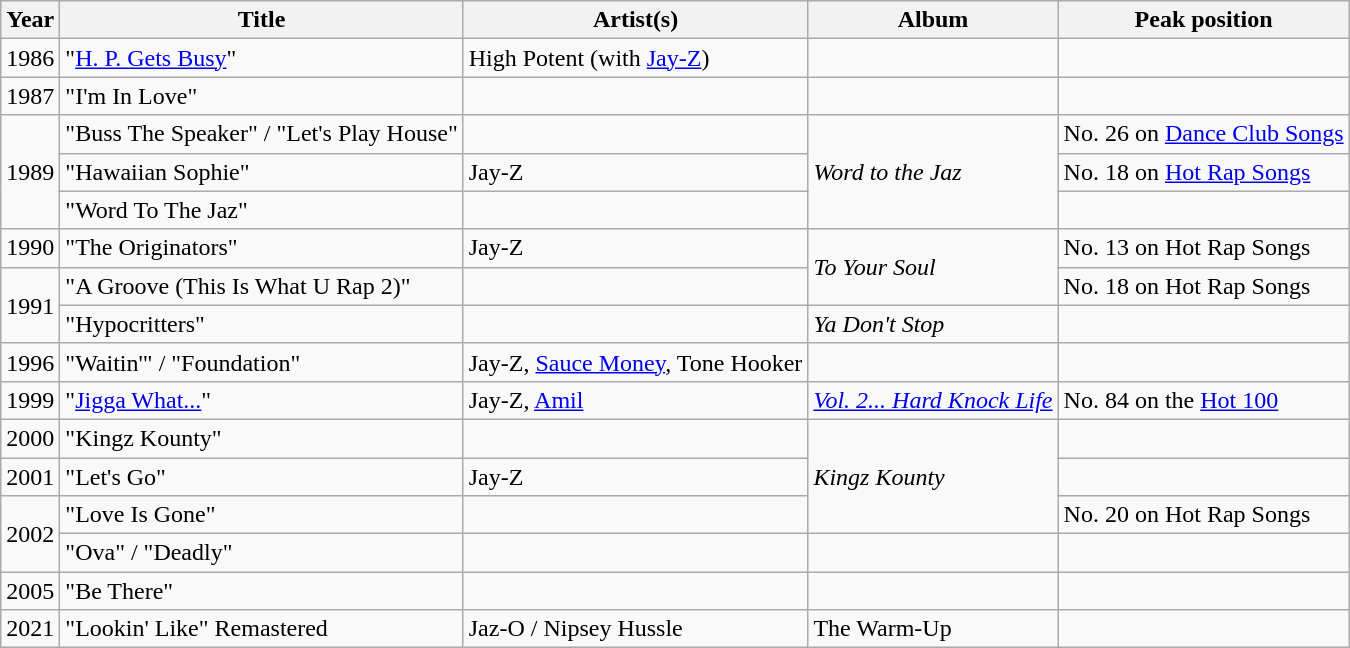<table class="wikitable">
<tr>
<th>Year</th>
<th>Title</th>
<th>Artist(s)</th>
<th>Album</th>
<th>Peak position </th>
</tr>
<tr>
<td>1986</td>
<td>"<a href='#'>H. P. Gets Busy</a>"</td>
<td>High Potent (with <a href='#'>Jay-Z</a>)</td>
<td></td>
<td></td>
</tr>
<tr>
<td>1987</td>
<td>"I'm In Love"</td>
<td></td>
<td></td>
<td></td>
</tr>
<tr>
<td rowspan="3">1989</td>
<td>"Buss The Speaker" / "Let's Play House"</td>
<td></td>
<td rowspan="3"><em>Word to the Jaz</em></td>
<td>No. 26 on <a href='#'>Dance Club Songs</a></td>
</tr>
<tr>
<td>"Hawaiian Sophie"</td>
<td>Jay-Z</td>
<td>No. 18 on <a href='#'>Hot Rap Songs</a></td>
</tr>
<tr>
<td>"Word To The Jaz"</td>
<td></td>
<td></td>
</tr>
<tr>
<td>1990</td>
<td>"The Originators"</td>
<td>Jay-Z</td>
<td rowspan="2"><em>To Your Soul</em></td>
<td>No. 13 on Hot Rap Songs</td>
</tr>
<tr>
<td rowspan="2">1991</td>
<td>"A Groove (This Is What U Rap 2)"</td>
<td></td>
<td>No. 18 on Hot Rap Songs</td>
</tr>
<tr>
<td>"Hypocritters"</td>
<td></td>
<td><em>Ya Don't Stop</em></td>
<td></td>
</tr>
<tr>
<td>1996</td>
<td>"Waitin'" / "Foundation"</td>
<td>Jay-Z, <a href='#'>Sauce Money</a>, Tone Hooker</td>
<td></td>
<td></td>
</tr>
<tr>
<td>1999</td>
<td>"<a href='#'>Jigga What...</a>"</td>
<td>Jay-Z, <a href='#'>Amil</a></td>
<td><em><a href='#'>Vol. 2... Hard Knock Life</a></em></td>
<td>No. 84 on the <a href='#'>Hot 100</a></td>
</tr>
<tr>
<td>2000</td>
<td>"Kingz Kounty"</td>
<td></td>
<td rowspan="3"><em>Kingz Kounty </em></td>
<td></td>
</tr>
<tr>
<td>2001</td>
<td>"Let's Go"</td>
<td>Jay-Z</td>
<td></td>
</tr>
<tr>
<td rowspan="2">2002</td>
<td>"Love Is Gone"</td>
<td></td>
<td>No. 20 on Hot Rap Songs</td>
</tr>
<tr>
<td>"Ova" / "Deadly"</td>
<td></td>
<td></td>
<td></td>
</tr>
<tr>
<td>2005</td>
<td>"Be There"</td>
<td></td>
<td></td>
<td></td>
</tr>
<tr>
<td>2021</td>
<td>"Lookin' Like" Remastered</td>
<td>Jaz-O / Nipsey Hussle</td>
<td>The Warm-Up</td>
<td></td>
</tr>
</table>
